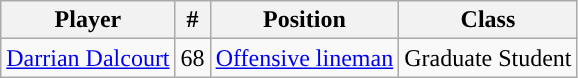<table class="wikitable sortable" style="text-align:center">
<tr>
<th>Player</th>
<th>#</th>
<th>Position</th>
<th>Class</th>
</tr>
<tr>
<td><a href='#'>Darrian Dalcourt</a></td>
<td>68</td>
<td><a href='#'>Offensive lineman</a></td>
<td>Graduate Student</td>
</tr>
</table>
